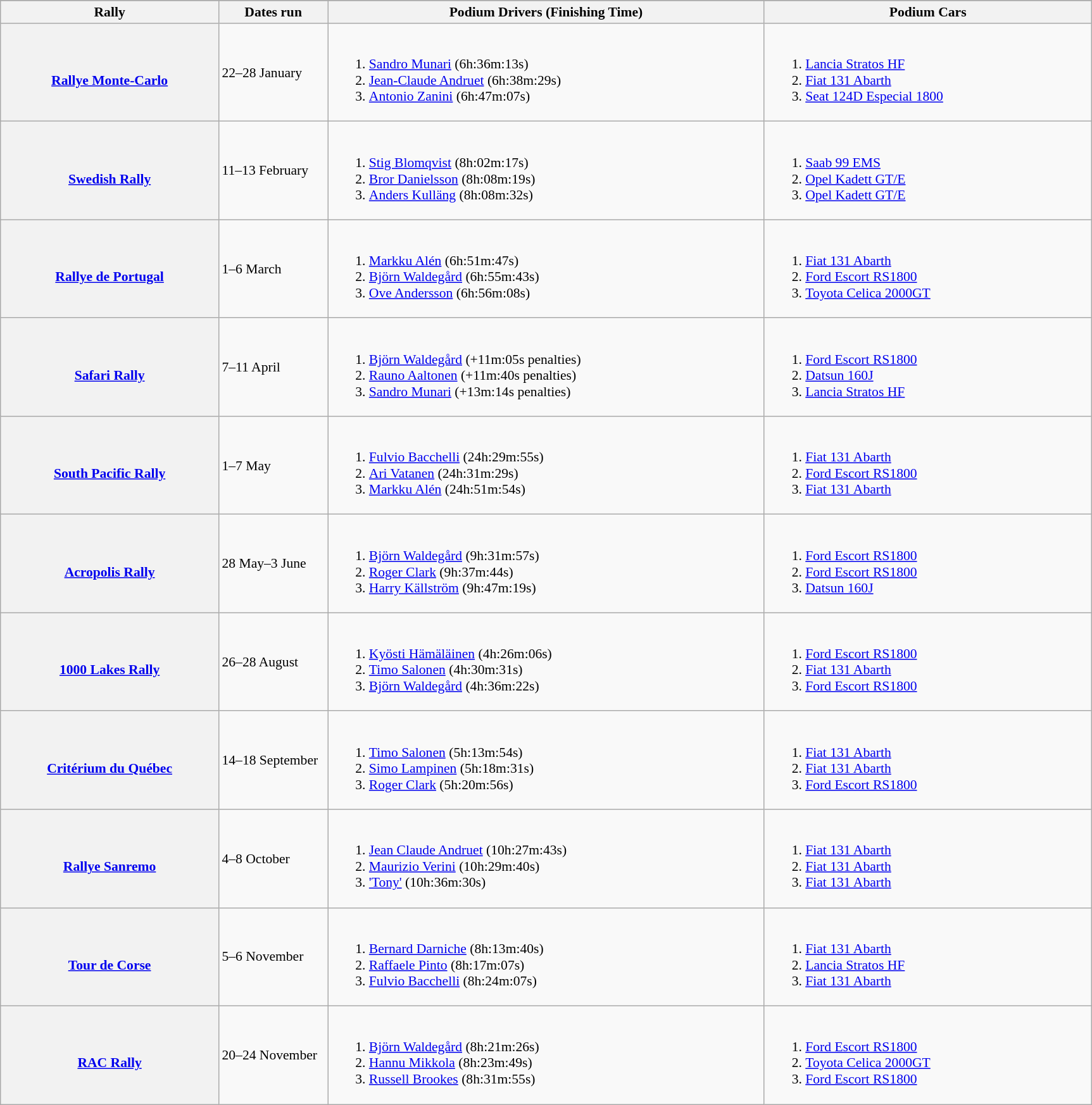<table class="wikitable" width="100%" align=center style="font-size:90%; max-width: 1150px;">
<tr>
</tr>
<tr style="background:#efefef;">
<th colspan=1 width=20%>Rally</th>
<th colspan=1 width=10%>Dates run</th>
<th colspan=1 width=40%>Podium Drivers (Finishing Time)</th>
<th colspan=1 width=30%>Podium Cars</th>
</tr>
<tr>
<th><br><a href='#'>Rallye Monte-Carlo</a></th>
<td>22–28 January</td>
<td><br><ol><li> <a href='#'>Sandro Munari</a> (6h:36m:13s)</li><li> <a href='#'>Jean-Claude Andruet</a> (6h:38m:29s)</li><li> <a href='#'>Antonio Zanini</a> (6h:47m:07s)</li></ol></td>
<td><br><ol><li><a href='#'>Lancia Stratos HF</a></li><li><a href='#'>Fiat 131 Abarth</a></li><li><a href='#'>Seat 124D Especial 1800</a></li></ol></td>
</tr>
<tr>
<th><br><a href='#'>Swedish Rally</a></th>
<td>11–13 February</td>
<td><br><ol><li> <a href='#'>Stig Blomqvist</a> (8h:02m:17s)</li><li> <a href='#'>Bror Danielsson</a> (8h:08m:19s)</li><li> <a href='#'>Anders Kulläng</a> (8h:08m:32s)</li></ol></td>
<td><br><ol><li><a href='#'>Saab 99 EMS</a></li><li><a href='#'>Opel Kadett GT/E</a></li><li><a href='#'>Opel Kadett GT/E</a></li></ol></td>
</tr>
<tr>
<th><br><a href='#'>Rallye de Portugal</a></th>
<td>1–6 March</td>
<td><br><ol><li> <a href='#'>Markku Alén</a> (6h:51m:47s)</li><li> <a href='#'>Björn Waldegård</a> (6h:55m:43s)</li><li> <a href='#'>Ove Andersson</a> (6h:56m:08s)</li></ol></td>
<td><br><ol><li><a href='#'>Fiat 131 Abarth</a></li><li><a href='#'>Ford Escort RS1800</a></li><li><a href='#'>Toyota Celica 2000GT</a></li></ol></td>
</tr>
<tr>
<th><br><a href='#'>Safari Rally</a></th>
<td>7–11 April</td>
<td><br><ol><li> <a href='#'>Björn Waldegård</a> (+11m:05s penalties)</li><li> <a href='#'>Rauno Aaltonen</a> (+11m:40s penalties)</li><li> <a href='#'>Sandro Munari</a> (+13m:14s penalties)</li></ol></td>
<td><br><ol><li><a href='#'>Ford Escort RS1800</a></li><li><a href='#'>Datsun 160J</a></li><li><a href='#'>Lancia Stratos HF</a></li></ol></td>
</tr>
<tr>
<th><br><a href='#'>South Pacific Rally</a></th>
<td>1–7 May</td>
<td><br><ol><li> <a href='#'>Fulvio Bacchelli</a> (24h:29m:55s)</li><li> <a href='#'>Ari Vatanen</a> (24h:31m:29s)</li><li> <a href='#'>Markku Alén</a> (24h:51m:54s)</li></ol></td>
<td><br><ol><li><a href='#'>Fiat 131 Abarth</a></li><li><a href='#'>Ford Escort RS1800</a></li><li><a href='#'>Fiat 131 Abarth</a></li></ol></td>
</tr>
<tr>
<th><br><a href='#'>Acropolis Rally</a></th>
<td>28 May–3 June</td>
<td><br><ol><li> <a href='#'>Björn Waldegård</a> (9h:31m:57s)</li><li> <a href='#'>Roger Clark</a> (9h:37m:44s)</li><li> <a href='#'>Harry Källström</a> (9h:47m:19s)</li></ol></td>
<td><br><ol><li><a href='#'>Ford Escort RS1800</a></li><li><a href='#'>Ford Escort RS1800</a></li><li><a href='#'>Datsun 160J</a></li></ol></td>
</tr>
<tr>
<th><br><a href='#'>1000 Lakes Rally</a></th>
<td>26–28 August</td>
<td><br><ol><li> <a href='#'>Kyösti Hämäläinen</a> (4h:26m:06s)</li><li> <a href='#'>Timo Salonen</a> (4h:30m:31s)</li><li> <a href='#'>Björn Waldegård</a> (4h:36m:22s)</li></ol></td>
<td><br><ol><li><a href='#'>Ford Escort RS1800</a></li><li><a href='#'>Fiat 131 Abarth</a></li><li><a href='#'>Ford Escort RS1800</a></li></ol></td>
</tr>
<tr>
<th><br><a href='#'>Critérium du Québec</a></th>
<td>14–18 September</td>
<td><br><ol><li> <a href='#'>Timo Salonen</a> (5h:13m:54s)</li><li> <a href='#'>Simo Lampinen</a> (5h:18m:31s)</li><li> <a href='#'>Roger Clark</a> (5h:20m:56s)</li></ol></td>
<td><br><ol><li><a href='#'>Fiat 131 Abarth</a></li><li><a href='#'>Fiat 131 Abarth</a></li><li><a href='#'>Ford Escort RS1800</a></li></ol></td>
</tr>
<tr>
<th><br><a href='#'>Rallye Sanremo</a></th>
<td>4–8 October</td>
<td><br><ol><li> <a href='#'>Jean Claude Andruet</a> (10h:27m:43s)</li><li> <a href='#'>Maurizio Verini</a> (10h:29m:40s)</li><li> <a href='#'>'Tony'</a> (10h:36m:30s)</li></ol></td>
<td><br><ol><li><a href='#'>Fiat 131 Abarth</a></li><li><a href='#'>Fiat 131 Abarth</a></li><li><a href='#'>Fiat 131 Abarth</a></li></ol></td>
</tr>
<tr>
<th><br><a href='#'>Tour de Corse</a></th>
<td>5–6 November</td>
<td><br><ol><li> <a href='#'>Bernard Darniche</a> (8h:13m:40s)</li><li> <a href='#'>Raffaele Pinto</a> (8h:17m:07s)</li><li> <a href='#'>Fulvio Bacchelli</a> (8h:24m:07s)</li></ol></td>
<td><br><ol><li><a href='#'>Fiat 131 Abarth</a></li><li><a href='#'>Lancia Stratos HF</a></li><li><a href='#'>Fiat 131 Abarth</a></li></ol></td>
</tr>
<tr>
<th><br><a href='#'>RAC Rally</a></th>
<td>20–24 November</td>
<td><br><ol><li> <a href='#'>Björn Waldegård</a> (8h:21m:26s)</li><li> <a href='#'>Hannu Mikkola</a> (8h:23m:49s)</li><li> <a href='#'>Russell Brookes</a> (8h:31m:55s)</li></ol></td>
<td><br><ol><li><a href='#'>Ford Escort RS1800</a></li><li><a href='#'>Toyota Celica 2000GT</a></li><li><a href='#'>Ford Escort RS1800</a></li></ol></td>
</tr>
</table>
